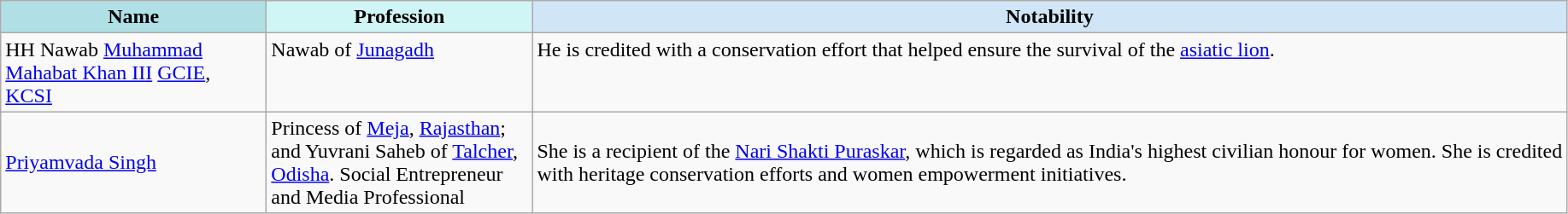<table class="wikitable" style="sortable">
<tr>
<th style="background:#b0e0e6" width="200px">Name</th>
<th style="background:#d0f5f5" width="200px">Profession</th>
<th style="background:#d0e5f5" width="800px">Notability</th>
</tr>
<tr valign="top">
<td>HH Nawab <a href='#'>Muhammad Mahabat Khan III</a> <a href='#'>GCIE</a>, <a href='#'>KCSI</a></td>
<td>Nawab of <a href='#'>Junagadh</a></td>
<td>He is credited with a conservation effort that helped ensure the survival of the <a href='#'>asiatic lion</a>.</td>
</tr>
<tr>
<td><a href='#'>Priyamvada Singh</a></td>
<td>Princess of <a href='#'>Meja</a>, <a href='#'>Rajasthan</a>; and Yuvrani Saheb of <a href='#'>Talcher</a>, <a href='#'>Odisha</a>. Social Entrepreneur and Media Professional</td>
<td>She is a recipient of the <a href='#'>Nari Shakti Puraskar</a>, which is regarded as India's highest civilian honour for women. She is credited with heritage conservation efforts and women empowerment initiatives.</td>
</tr>
</table>
